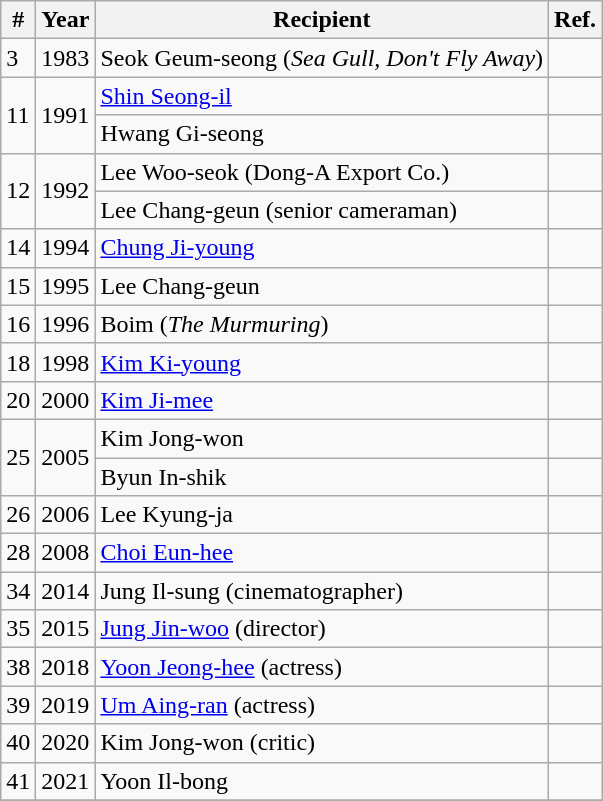<table class="wikitable">
<tr>
<th>#</th>
<th>Year</th>
<th>Recipient</th>
<th>Ref.</th>
</tr>
<tr>
<td>3</td>
<td>1983</td>
<td>Seok Geum-seong (<em>Sea Gull, Don't Fly Away</em>)</td>
<td></td>
</tr>
<tr>
<td rowspan=2>11</td>
<td rowspan=2>1991</td>
<td><a href='#'>Shin Seong-il</a></td>
<td></td>
</tr>
<tr>
<td>Hwang Gi-seong</td>
<td></td>
</tr>
<tr>
<td rowspan=2>12</td>
<td rowspan=2>1992</td>
<td>Lee Woo-seok (Dong-A Export Co.)</td>
<td></td>
</tr>
<tr>
<td>Lee Chang-geun (senior cameraman)</td>
<td></td>
</tr>
<tr>
<td>14</td>
<td>1994</td>
<td><a href='#'>Chung Ji-young</a></td>
<td></td>
</tr>
<tr>
<td>15</td>
<td>1995</td>
<td>Lee Chang-geun</td>
<td></td>
</tr>
<tr>
<td>16</td>
<td>1996</td>
<td>Boim (<em>The Murmuring</em>)</td>
<td></td>
</tr>
<tr>
<td>18</td>
<td>1998</td>
<td><a href='#'>Kim Ki-young</a></td>
<td></td>
</tr>
<tr>
<td>20</td>
<td>2000</td>
<td><a href='#'>Kim Ji-mee</a></td>
<td></td>
</tr>
<tr>
<td rowspan=2>25</td>
<td rowspan=2>2005</td>
<td>Kim Jong-won</td>
<td></td>
</tr>
<tr>
<td>Byun In-shik</td>
<td></td>
</tr>
<tr>
<td>26</td>
<td>2006</td>
<td>Lee Kyung-ja</td>
<td></td>
</tr>
<tr>
<td>28</td>
<td>2008</td>
<td><a href='#'>Choi Eun-hee</a></td>
<td></td>
</tr>
<tr>
<td>34</td>
<td>2014</td>
<td>Jung Il-sung (cinematographer)</td>
<td></td>
</tr>
<tr>
<td>35</td>
<td>2015</td>
<td><a href='#'>Jung Jin-woo</a> (director)</td>
<td></td>
</tr>
<tr>
<td>38</td>
<td>2018</td>
<td><a href='#'>Yoon Jeong-hee</a> (actress)</td>
<td></td>
</tr>
<tr>
<td>39</td>
<td>2019</td>
<td><a href='#'>Um Aing-ran</a> (actress)</td>
<td></td>
</tr>
<tr>
<td>40</td>
<td>2020</td>
<td>Kim Jong-won (critic)</td>
<td></td>
</tr>
<tr>
<td>41</td>
<td>2021</td>
<td>Yoon Il-bong</td>
<td></td>
</tr>
<tr>
</tr>
</table>
